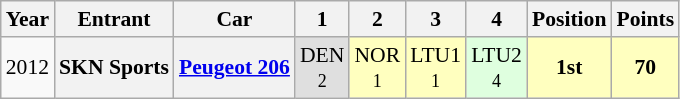<table class="wikitable" border="1" style="text-align:center; font-size:90%;">
<tr valign="top">
<th>Year</th>
<th>Entrant</th>
<th>Car</th>
<th>1</th>
<th>2</th>
<th>3</th>
<th>4</th>
<th>Position</th>
<th>Points</th>
</tr>
<tr>
<td>2012</td>
<th>SKN Sports</th>
<th><a href='#'>Peugeot 206</a></th>
<td style="background:#DFDFDF;">DEN<br><small>2</small></td>
<td style="background:#FFFFBF;">NOR<br><small>1</small></td>
<td style="background:#FFFFBF;">LTU1<br><small>1</small></td>
<td style="background:#DFFFDF;">LTU2<br><small>4</small></td>
<th style="background:#FFFFBF;">1st</th>
<th style="background:#FFFFBF;">70</th>
</tr>
</table>
